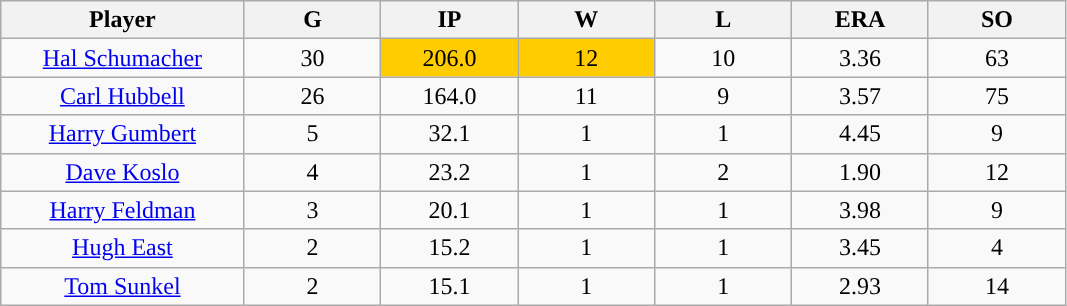<table class="wikitable sortable">
<tr>
<th bgcolor="#DDDDFF" width="16%">Player</th>
<th bgcolor="#DDDDFF" width="9%">G</th>
<th bgcolor="#DDDDFF" width="9%">IP</th>
<th bgcolor="#DDDDFF" width="9%">W</th>
<th bgcolor="#DDDDFF" width="9%">L</th>
<th bgcolor="#DDDDFF" width="9%">ERA</th>
<th bgcolor="#DDDDFF" width="9%">SO</th>
</tr>
<tr align="center">
<td><a href='#'>Hal Schumacher</a></td>
<td>30</td>
<td style="background:#fc0;">206.0</td>
<td style="background:#fc0;">12</td>
<td>10</td>
<td>3.36</td>
<td>63</td>
</tr>
<tr align="center">
<td><a href='#'>Carl Hubbell</a></td>
<td>26</td>
<td>164.0</td>
<td>11</td>
<td>9</td>
<td>3.57</td>
<td>75</td>
</tr>
<tr align="center">
<td><a href='#'>Harry Gumbert</a></td>
<td>5</td>
<td>32.1</td>
<td>1</td>
<td>1</td>
<td>4.45</td>
<td>9</td>
</tr>
<tr align="center">
<td><a href='#'>Dave Koslo</a></td>
<td>4</td>
<td>23.2</td>
<td>1</td>
<td>2</td>
<td>1.90</td>
<td>12</td>
</tr>
<tr align="center">
<td><a href='#'>Harry Feldman</a></td>
<td>3</td>
<td>20.1</td>
<td>1</td>
<td>1</td>
<td>3.98</td>
<td>9</td>
</tr>
<tr align="center">
<td><a href='#'>Hugh East</a></td>
<td>2</td>
<td>15.2</td>
<td>1</td>
<td>1</td>
<td>3.45</td>
<td>4</td>
</tr>
<tr align="center">
<td><a href='#'>Tom Sunkel</a></td>
<td>2</td>
<td>15.1</td>
<td>1</td>
<td>1</td>
<td>2.93</td>
<td>14</td>
</tr>
</table>
